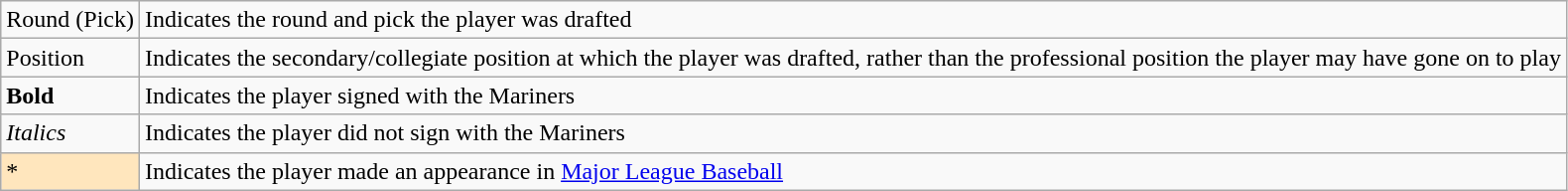<table class="wikitable" border="1">
<tr>
<td>Round (Pick)</td>
<td>Indicates the round and pick the player was drafted</td>
</tr>
<tr>
<td>Position</td>
<td>Indicates the secondary/collegiate position at which the player was drafted, rather than the professional position the player may have gone on to play</td>
</tr>
<tr>
<td><strong>Bold</strong></td>
<td>Indicates the player signed with the Mariners</td>
</tr>
<tr>
<td><em>Italics</em></td>
<td>Indicates the player did not sign with the Mariners</td>
</tr>
<tr>
<td style="background-color: #FFE6BD">*</td>
<td>Indicates the player made an appearance in <a href='#'>Major League Baseball</a></td>
</tr>
</table>
